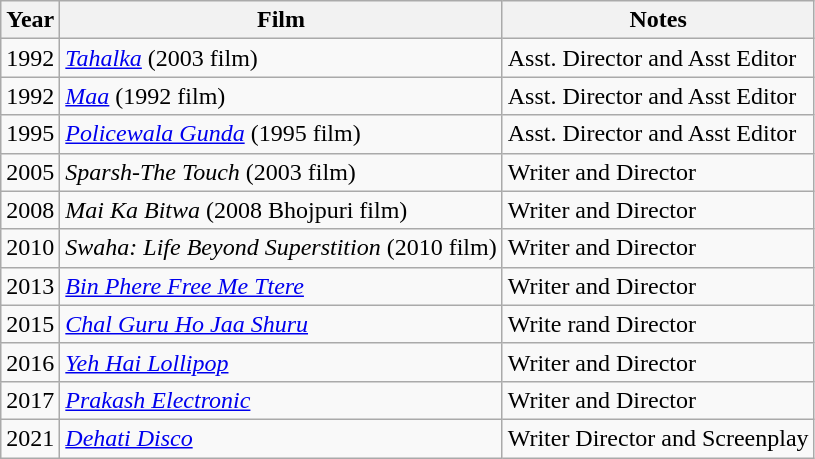<table class="wikitable sortable">
<tr>
<th>Year</th>
<th>Film</th>
<th>Notes</th>
</tr>
<tr>
<td>1992</td>
<td><em><a href='#'>Tahalka</a></em> (2003 film)</td>
<td>Asst. Director and Asst Editor</td>
</tr>
<tr>
<td>1992</td>
<td><em><a href='#'>Maa</a></em> (1992 film)</td>
<td>Asst. Director and Asst Editor</td>
</tr>
<tr>
<td>1995</td>
<td><em><a href='#'>Policewala Gunda</a></em> (1995 film)</td>
<td>Asst. Director and Asst Editor</td>
</tr>
<tr>
<td>2005</td>
<td><em>Sparsh-The Touch</em> (2003 film)</td>
<td>Writer and Director</td>
</tr>
<tr>
<td>2008</td>
<td><em>Mai Ka Bitwa</em> (2008 Bhojpuri film)</td>
<td>Writer and Director</td>
</tr>
<tr>
<td>2010</td>
<td><em>Swaha: Life Beyond Superstition</em> (2010 film)</td>
<td>Writer and Director</td>
</tr>
<tr>
<td>2013</td>
<td><em><a href='#'>Bin Phere Free Me Ttere</a></em></td>
<td>Writer and Director</td>
</tr>
<tr>
<td>2015</td>
<td><em><a href='#'>Chal Guru Ho Jaa Shuru</a></em></td>
<td>Write rand Director</td>
</tr>
<tr>
<td>2016</td>
<td><em><a href='#'>Yeh Hai Lollipop</a></em></td>
<td>Writer and Director</td>
</tr>
<tr>
<td>2017</td>
<td><em><a href='#'>Prakash Electronic</a></em></td>
<td>Writer and Director</td>
</tr>
<tr>
<td>2021</td>
<td><em><a href='#'>Dehati Disco</a></em></td>
<td>Writer Director and Screenplay</td>
</tr>
</table>
